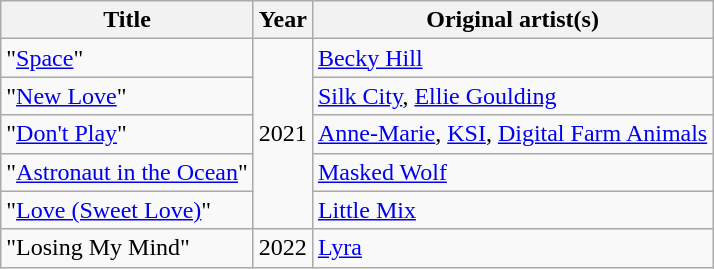<table class="wikitable">
<tr>
<th>Title</th>
<th>Year</th>
<th>Original artist(s)</th>
</tr>
<tr>
<td>"<a href='#'>Space</a>"</td>
<td rowspan="5">2021</td>
<td><a href='#'>Becky Hill</a></td>
</tr>
<tr>
<td>"<a href='#'>New Love</a>"</td>
<td><a href='#'>Silk City</a>, <a href='#'>Ellie Goulding</a></td>
</tr>
<tr>
<td>"<a href='#'>Don't Play</a>"</td>
<td><a href='#'>Anne-Marie</a>, <a href='#'>KSI</a>, <a href='#'>Digital Farm Animals</a></td>
</tr>
<tr>
<td>"<a href='#'>Astronaut in the Ocean</a>"</td>
<td><a href='#'>Masked Wolf</a></td>
</tr>
<tr>
<td>"<a href='#'>Love (Sweet Love)</a>"</td>
<td><a href='#'>Little Mix</a></td>
</tr>
<tr>
<td>"Losing My Mind"</td>
<td>2022</td>
<td><a href='#'>Lyra</a></td>
</tr>
</table>
